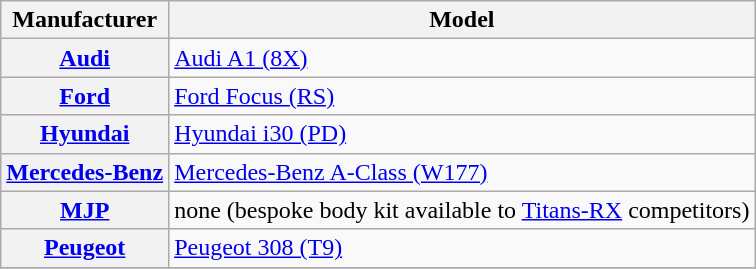<table class="wikitable">
<tr>
<th rowspan=1>Manufacturer</th>
<th colspan=1>Model</th>
</tr>
<tr>
<th> <a href='#'>Audi</a></th>
<td><a href='#'>Audi A1 (8X)</a></td>
</tr>
<tr>
<th> <a href='#'>Ford</a></th>
<td><a href='#'>Ford Focus (RS)</a></td>
</tr>
<tr>
<th> <a href='#'>Hyundai</a></th>
<td><a href='#'>Hyundai i30 (PD)</a></td>
</tr>
<tr>
<th> <a href='#'>Mercedes-Benz</a></th>
<td><a href='#'>Mercedes-Benz A-Class (W177)</a></td>
</tr>
<tr>
<th> <a href='#'>MJP</a></th>
<td>none (bespoke body kit available to <a href='#'>Titans-RX</a> competitors)</td>
</tr>
<tr>
<th> <a href='#'>Peugeot</a></th>
<td><a href='#'>Peugeot 308 (T9)</a></td>
</tr>
<tr>
</tr>
</table>
